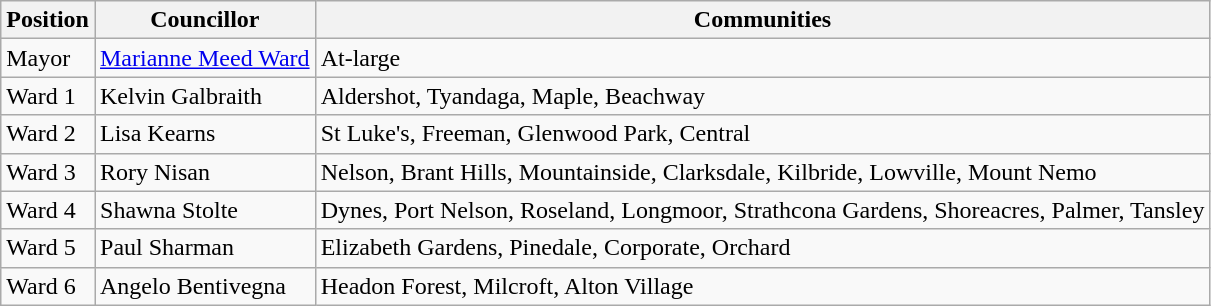<table class="wikitable">
<tr>
<th>Position</th>
<th>Councillor</th>
<th>Communities</th>
</tr>
<tr>
<td>Mayor</td>
<td><a href='#'>Marianne Meed Ward</a></td>
<td>At-large</td>
</tr>
<tr>
<td>Ward 1</td>
<td>Kelvin Galbraith</td>
<td>Aldershot, Tyandaga, Maple, Beachway</td>
</tr>
<tr>
<td>Ward 2</td>
<td>Lisa Kearns</td>
<td>St Luke's, Freeman, Glenwood Park, Central</td>
</tr>
<tr>
<td>Ward 3</td>
<td>Rory Nisan</td>
<td>Nelson, Brant Hills, Mountainside, Clarksdale, Kilbride, Lowville, Mount Nemo</td>
</tr>
<tr>
<td>Ward 4</td>
<td>Shawna Stolte</td>
<td>Dynes, Port Nelson, Roseland, Longmoor, Strathcona Gardens, Shoreacres, Palmer, Tansley</td>
</tr>
<tr>
<td>Ward 5</td>
<td>Paul Sharman</td>
<td>Elizabeth Gardens, Pinedale, Corporate, Orchard</td>
</tr>
<tr>
<td>Ward 6</td>
<td>Angelo Bentivegna</td>
<td>Headon Forest, Milcroft, Alton Village</td>
</tr>
</table>
